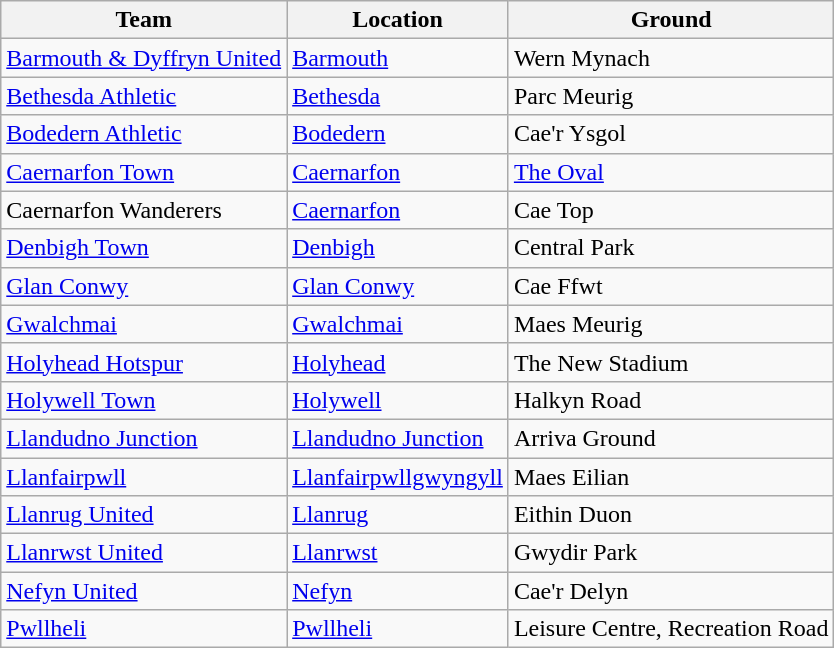<table class="wikitable sortable">
<tr>
<th>Team</th>
<th>Location</th>
<th>Ground</th>
</tr>
<tr>
<td><a href='#'>Barmouth & Dyffryn United</a></td>
<td><a href='#'>Barmouth</a></td>
<td>Wern Mynach</td>
</tr>
<tr>
<td><a href='#'>Bethesda Athletic</a></td>
<td><a href='#'>Bethesda</a></td>
<td>Parc Meurig</td>
</tr>
<tr>
<td><a href='#'>Bodedern Athletic</a></td>
<td><a href='#'>Bodedern</a></td>
<td>Cae'r Ysgol</td>
</tr>
<tr>
<td><a href='#'>Caernarfon Town</a></td>
<td><a href='#'>Caernarfon</a></td>
<td><a href='#'>The Oval</a></td>
</tr>
<tr>
<td>Caernarfon Wanderers</td>
<td><a href='#'>Caernarfon</a></td>
<td>Cae Top</td>
</tr>
<tr>
<td><a href='#'>Denbigh Town</a></td>
<td><a href='#'>Denbigh</a></td>
<td>Central Park</td>
</tr>
<tr>
<td><a href='#'>Glan Conwy</a></td>
<td><a href='#'>Glan Conwy</a></td>
<td>Cae Ffwt</td>
</tr>
<tr>
<td><a href='#'>Gwalchmai</a></td>
<td><a href='#'>Gwalchmai</a></td>
<td>Maes Meurig</td>
</tr>
<tr>
<td><a href='#'>Holyhead Hotspur</a></td>
<td><a href='#'>Holyhead</a></td>
<td>The New Stadium</td>
</tr>
<tr>
<td><a href='#'>Holywell Town</a></td>
<td><a href='#'>Holywell</a></td>
<td>Halkyn Road</td>
</tr>
<tr>
<td><a href='#'>Llandudno Junction</a></td>
<td><a href='#'>Llandudno Junction</a></td>
<td>Arriva Ground</td>
</tr>
<tr>
<td><a href='#'>Llanfairpwll</a></td>
<td><a href='#'>Llanfairpwllgwyngyll</a></td>
<td>Maes Eilian</td>
</tr>
<tr>
<td><a href='#'>Llanrug United</a></td>
<td><a href='#'>Llanrug</a></td>
<td>Eithin Duon</td>
</tr>
<tr>
<td><a href='#'>Llanrwst United</a></td>
<td><a href='#'>Llanrwst</a></td>
<td>Gwydir Park</td>
</tr>
<tr>
<td><a href='#'>Nefyn United</a></td>
<td><a href='#'>Nefyn</a></td>
<td>Cae'r Delyn</td>
</tr>
<tr>
<td><a href='#'>Pwllheli</a></td>
<td><a href='#'>Pwllheli</a></td>
<td>Leisure Centre, Recreation Road</td>
</tr>
</table>
